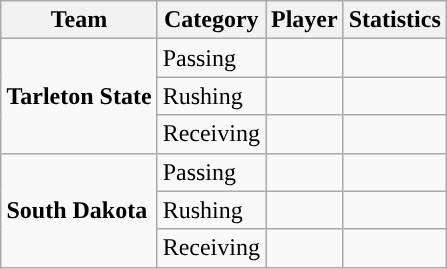<table class="wikitable" style="float: right;">
<tr>
<th>Team</th>
<th>Category</th>
<th>Player</th>
<th>Statistics</th>
</tr>
<tr>
<td rowspan=3><strong>Tarleton State</strong></td>
<td>Passing</td>
<td></td>
<td></td>
</tr>
<tr>
<td>Rushing</td>
<td></td>
<td></td>
</tr>
<tr>
<td>Receiving</td>
<td></td>
<td></td>
</tr>
<tr>
<td rowspan=3><strong>South Dakota</strong></td>
<td>Passing</td>
<td></td>
<td></td>
</tr>
<tr>
<td>Rushing</td>
<td></td>
<td></td>
</tr>
<tr>
<td>Receiving</td>
<td></td>
<td></td>
</tr>
</table>
